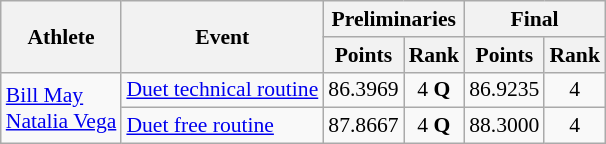<table class="wikitable" style="font-size:90%">
<tr>
<th rowspan="2">Athlete</th>
<th rowspan="2">Event</th>
<th colspan="2">Preliminaries</th>
<th colspan="2">Final</th>
</tr>
<tr>
<th>Points</th>
<th>Rank</th>
<th>Points</th>
<th>Rank</th>
</tr>
<tr align="center">
<td rowspan="2" align="left"><a href='#'>Bill May</a><br><a href='#'>Natalia Vega</a></td>
<td align="left"><a href='#'>Duet technical routine</a></td>
<td>86.3969</td>
<td>4 <strong>Q</strong></td>
<td>86.9235</td>
<td>4</td>
</tr>
<tr align="center">
<td align="left"><a href='#'>Duet free routine</a></td>
<td>87.8667</td>
<td>4 <strong>Q</strong></td>
<td>88.3000</td>
<td>4</td>
</tr>
</table>
